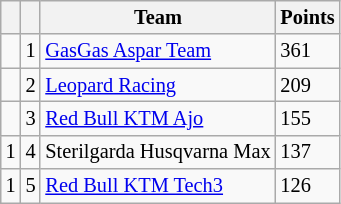<table class="wikitable" style="font-size: 85%;">
<tr>
<th></th>
<th></th>
<th>Team</th>
<th>Points</th>
</tr>
<tr>
<td></td>
<td align=center>1</td>
<td> <a href='#'>GasGas Aspar Team</a></td>
<td align=left>361</td>
</tr>
<tr>
<td></td>
<td align=center>2</td>
<td> <a href='#'>Leopard Racing</a></td>
<td align=left>209</td>
</tr>
<tr>
<td></td>
<td align=center>3</td>
<td> <a href='#'>Red Bull KTM Ajo</a></td>
<td align=left>155</td>
</tr>
<tr>
<td> 1</td>
<td align=center>4</td>
<td> Sterilgarda Husqvarna Max</td>
<td align=left>137</td>
</tr>
<tr>
<td> 1</td>
<td align=center>5</td>
<td> <a href='#'>Red Bull KTM Tech3</a></td>
<td align=left>126</td>
</tr>
</table>
